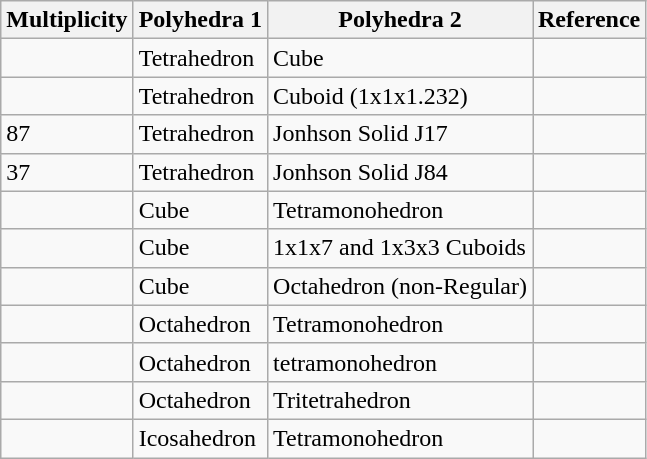<table class="wikitable">
<tr>
<th>Multiplicity</th>
<th>Polyhedra 1</th>
<th>Polyhedra 2</th>
<th>Reference</th>
</tr>
<tr>
<td></td>
<td>Tetrahedron</td>
<td>Cube</td>
<td></td>
</tr>
<tr>
<td></td>
<td>Tetrahedron</td>
<td>Cuboid (1x1x1.232)</td>
<td></td>
</tr>
<tr>
<td>87</td>
<td>Tetrahedron</td>
<td>Jonhson Solid J17</td>
<td></td>
</tr>
<tr>
<td>37</td>
<td>Tetrahedron</td>
<td>Jonhson Solid J84</td>
<td></td>
</tr>
<tr>
<td></td>
<td>Cube</td>
<td>Tetramonohedron</td>
<td></td>
</tr>
<tr>
<td></td>
<td>Cube</td>
<td>1x1x7 and 1x3x3 Cuboids</td>
<td></td>
</tr>
<tr>
<td></td>
<td>Cube</td>
<td>Octahedron (non-Regular)</td>
<td></td>
</tr>
<tr>
<td></td>
<td>Octahedron</td>
<td>Tetramonohedron</td>
<td></td>
</tr>
<tr>
<td></td>
<td>Octahedron</td>
<td>tetramonohedron</td>
<td></td>
</tr>
<tr>
<td></td>
<td>Octahedron</td>
<td>Tritetrahedron</td>
<td></td>
</tr>
<tr>
<td></td>
<td>Icosahedron</td>
<td>Tetramonohedron</td>
<td></td>
</tr>
</table>
